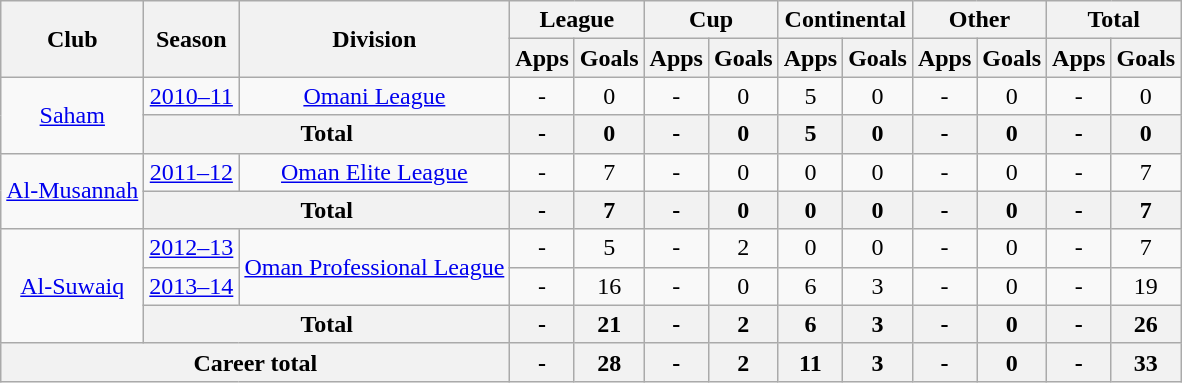<table class="wikitable" style="text-align: center;">
<tr>
<th rowspan="2">Club</th>
<th rowspan="2">Season</th>
<th rowspan="2">Division</th>
<th colspan="2">League</th>
<th colspan="2">Cup</th>
<th colspan="2">Continental</th>
<th colspan="2">Other</th>
<th colspan="2">Total</th>
</tr>
<tr>
<th>Apps</th>
<th>Goals</th>
<th>Apps</th>
<th>Goals</th>
<th>Apps</th>
<th>Goals</th>
<th>Apps</th>
<th>Goals</th>
<th>Apps</th>
<th>Goals</th>
</tr>
<tr>
<td rowspan="2"><a href='#'>Saham</a></td>
<td><a href='#'>2010–11</a></td>
<td rowspan="1"><a href='#'>Omani League</a></td>
<td>-</td>
<td>0</td>
<td>-</td>
<td>0</td>
<td>5</td>
<td>0</td>
<td>-</td>
<td>0</td>
<td>-</td>
<td>0</td>
</tr>
<tr>
<th colspan="2">Total</th>
<th>-</th>
<th>0</th>
<th>-</th>
<th>0</th>
<th>5</th>
<th>0</th>
<th>-</th>
<th>0</th>
<th>-</th>
<th>0</th>
</tr>
<tr>
<td rowspan="2"><a href='#'>Al-Musannah</a></td>
<td><a href='#'>2011–12</a></td>
<td rowspan="1"><a href='#'>Oman Elite League</a></td>
<td>-</td>
<td>7</td>
<td>-</td>
<td>0</td>
<td>0</td>
<td>0</td>
<td>-</td>
<td>0</td>
<td>-</td>
<td>7</td>
</tr>
<tr>
<th colspan="2">Total</th>
<th>-</th>
<th>7</th>
<th>-</th>
<th>0</th>
<th>0</th>
<th>0</th>
<th>-</th>
<th>0</th>
<th>-</th>
<th>7</th>
</tr>
<tr>
<td rowspan="3"><a href='#'>Al-Suwaiq</a></td>
<td><a href='#'>2012–13</a></td>
<td rowspan="2"><a href='#'>Oman Professional League</a></td>
<td>-</td>
<td>5</td>
<td>-</td>
<td>2</td>
<td>0</td>
<td>0</td>
<td>-</td>
<td>0</td>
<td>-</td>
<td>7</td>
</tr>
<tr>
<td><a href='#'>2013–14</a></td>
<td>-</td>
<td>16</td>
<td>-</td>
<td>0</td>
<td>6</td>
<td>3</td>
<td>-</td>
<td>0</td>
<td>-</td>
<td>19</td>
</tr>
<tr>
<th colspan="2">Total</th>
<th>-</th>
<th>21</th>
<th>-</th>
<th>2</th>
<th>6</th>
<th>3</th>
<th>-</th>
<th>0</th>
<th>-</th>
<th>26</th>
</tr>
<tr>
<th colspan="3">Career total</th>
<th>-</th>
<th>28</th>
<th>-</th>
<th>2</th>
<th>11</th>
<th>3</th>
<th>-</th>
<th>0</th>
<th>-</th>
<th>33</th>
</tr>
</table>
